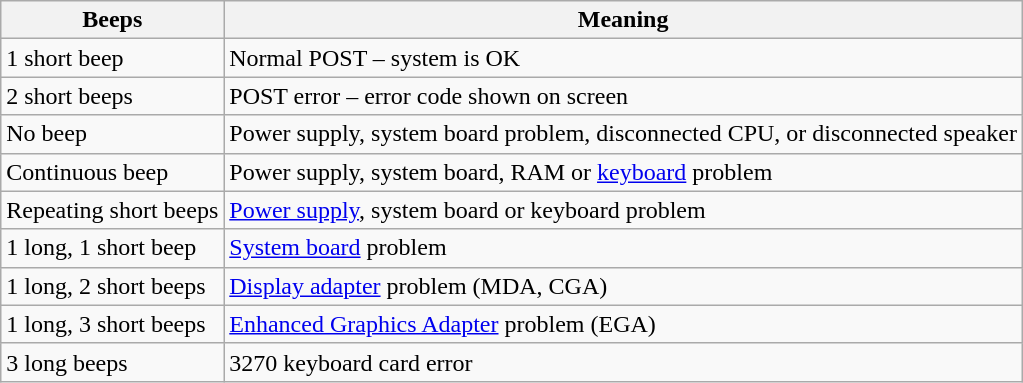<table class="wikitable">
<tr>
<th>Beeps</th>
<th>Meaning</th>
</tr>
<tr>
<td>1 short beep</td>
<td>Normal POST – system is OK</td>
</tr>
<tr>
<td>2 short beeps</td>
<td>POST error – error code shown on screen</td>
</tr>
<tr>
<td>No beep</td>
<td>Power supply, system board problem, disconnected CPU, or disconnected speaker</td>
</tr>
<tr>
<td>Continuous beep</td>
<td>Power supply, system board, RAM or <a href='#'>keyboard</a> problem</td>
</tr>
<tr>
<td>Repeating short beeps</td>
<td><a href='#'>Power supply</a>, system board or keyboard problem</td>
</tr>
<tr>
<td>1 long, 1 short beep</td>
<td><a href='#'>System board</a> problem</td>
</tr>
<tr>
<td>1 long, 2 short beeps</td>
<td><a href='#'>Display adapter</a> problem (MDA, CGA)</td>
</tr>
<tr>
<td>1 long, 3 short beeps</td>
<td><a href='#'>Enhanced Graphics Adapter</a> problem (EGA)</td>
</tr>
<tr>
<td>3 long beeps</td>
<td>3270 keyboard card error</td>
</tr>
</table>
